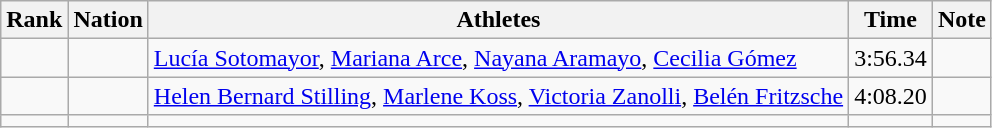<table class="wikitable sortable" style="text-align:center">
<tr>
<th>Rank</th>
<th>Nation</th>
<th>Athletes</th>
<th>Time</th>
<th>Note</th>
</tr>
<tr>
<td></td>
<td align=left></td>
<td align=left><a href='#'>Lucía Sotomayor</a>, <a href='#'>Mariana Arce</a>, <a href='#'>Nayana Aramayo</a>, <a href='#'>Cecilia Gómez</a></td>
<td>3:56.34</td>
<td></td>
</tr>
<tr>
<td></td>
<td align=left></td>
<td align=left><a href='#'>Helen Bernard Stilling</a>, <a href='#'>Marlene Koss</a>, <a href='#'>Victoria Zanolli</a>, <a href='#'>Belén Fritzsche</a></td>
<td>4:08.20</td>
<td></td>
</tr>
<tr>
<td></td>
<td align=left></td>
<td align=left></td>
<td></td>
<td></td>
</tr>
</table>
